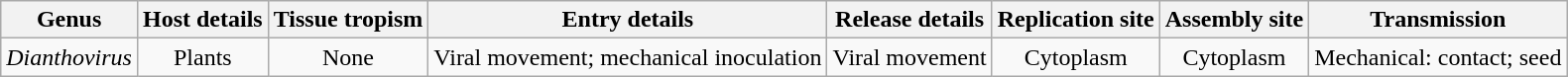<table class="wikitable sortable" style="text-align:center">
<tr>
<th>Genus</th>
<th>Host details</th>
<th>Tissue tropism</th>
<th>Entry details</th>
<th>Release details</th>
<th>Replication site</th>
<th>Assembly site</th>
<th>Transmission</th>
</tr>
<tr>
<td><em>Dianthovirus</em></td>
<td>Plants</td>
<td>None</td>
<td>Viral movement; mechanical inoculation</td>
<td>Viral movement</td>
<td>Cytoplasm</td>
<td>Cytoplasm</td>
<td>Mechanical: contact; seed</td>
</tr>
</table>
